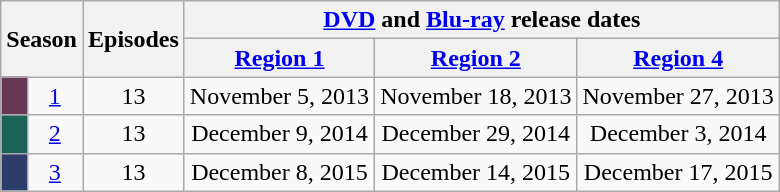<table class="wikitable plainrowheaders" style="text-align: center;">
<tr class="wikitable" style="text-align: center;">
<th colspan="2" rowspan="2">Season</th>
<th rowspan="2">Episodes</th>
<th colspan="3"><a href='#'>DVD</a> and <a href='#'>Blu-ray</a> release dates</th>
</tr>
<tr>
<th><a href='#'>Region 1</a></th>
<th><a href='#'>Region 2</a></th>
<th><a href='#'>Region 4</a></th>
</tr>
<tr>
<td style="background:#663854;"></td>
<td><a href='#'>1</a></td>
<td>13</td>
<td>November 5, 2013</td>
<td>November 18, 2013</td>
<td>November 27, 2013</td>
</tr>
<tr>
<td style="background:#196456;"></td>
<td><a href='#'>2</a></td>
<td>13</td>
<td>December 9, 2014</td>
<td>December 29, 2014</td>
<td style="padding: 0 8px;">December 3, 2014</td>
</tr>
<tr>
<td style="background:#2C3D6B;"></td>
<td><a href='#'>3</a></td>
<td>13</td>
<td>December 8, 2015</td>
<td>December 14, 2015</td>
<td>December 17, 2015</td>
</tr>
</table>
